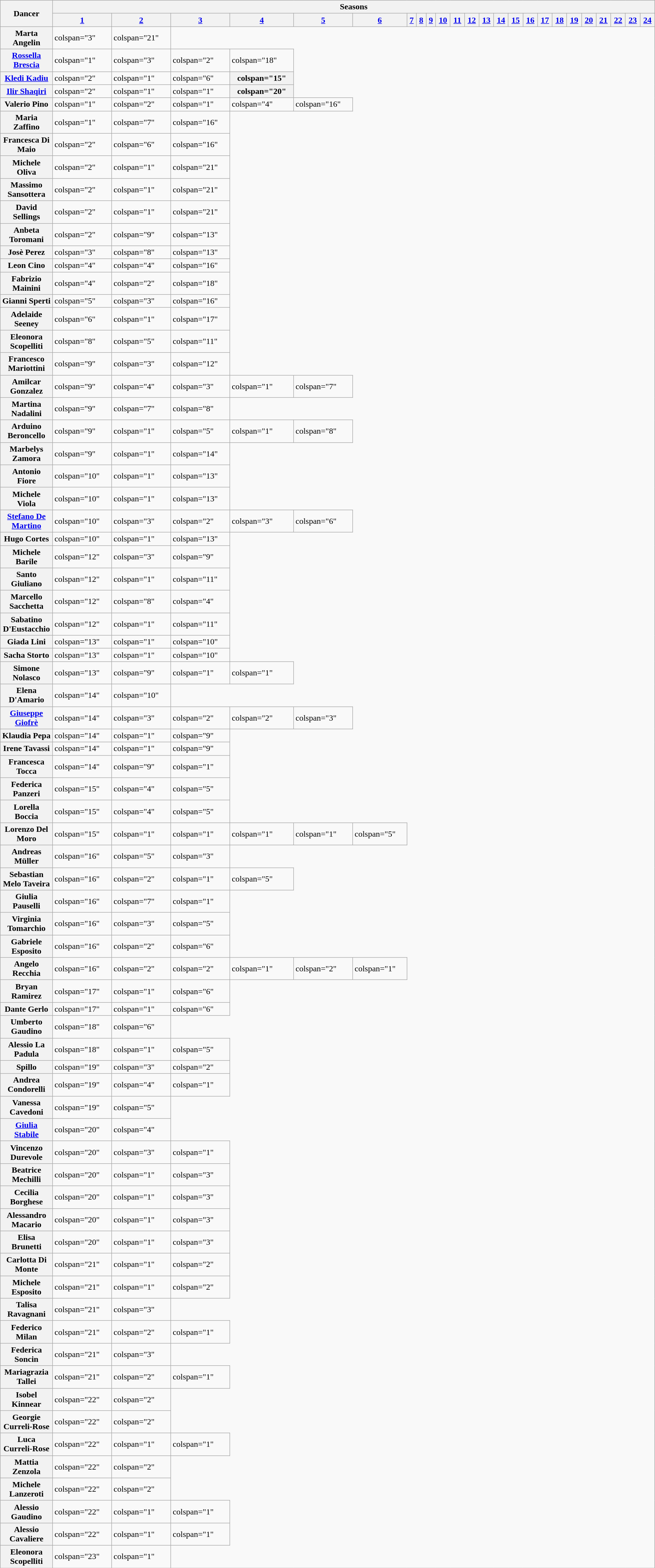<table class="wikitable plainrowheaders collapsible mw-collapsible nowrap" style="width:100%" style="text-align:center">
<tr>
<th rowspan="2" style="width:08%">Dancer</th>
<th colspan="24">Seasons</th>
</tr>
<tr>
<th><a href='#'>1</a></th>
<th><a href='#'>2</a></th>
<th><a href='#'>3</a></th>
<th><a href='#'>4</a></th>
<th><a href='#'>5</a></th>
<th><a href='#'>6</a></th>
<th><a href='#'>7</a></th>
<th><a href='#'>8</a></th>
<th><a href='#'>9</a></th>
<th><a href='#'>10</a></th>
<th><a href='#'>11</a></th>
<th><a href='#'>12</a></th>
<th><a href='#'>13</a></th>
<th><a href='#'>14</a></th>
<th><a href='#'>15</a></th>
<th><a href='#'>16</a></th>
<th><a href='#'>17</a></th>
<th><a href='#'>18</a></th>
<th><a href='#'>19</a></th>
<th><a href='#'>20</a></th>
<th><a href='#'>21</a></th>
<th><a href='#'>22</a></th>
<th><a href='#'>23</a></th>
<th><a href='#'>24</a></th>
</tr>
<tr>
<th scope=row>Marta Angelin</th>
<td>colspan="3" </td>
<td>colspan="21" </td>
</tr>
<tr>
<th scope=row><a href='#'>Rossella Brescia</a></th>
<td>colspan="1" </td>
<td>colspan="3" </td>
<td>colspan="2" </td>
<td>colspan="18" </td>
</tr>
<tr>
<th scope=row><a href='#'>Kledi Kadiu</a></th>
<td>colspan="2" </td>
<td>colspan="1" </td>
<td>colspan="6" </td>
<th>colspan="15" </th>
</tr>
<tr>
<th scope=row><a href='#'>Ilir Shaqiri</a></th>
<td>colspan="2" </td>
<td>colspan="1" </td>
<td>colspan="1" </td>
<th>colspan="20" </th>
</tr>
<tr>
<th scope=row>Valerio Pino</th>
<td>colspan="1" </td>
<td>colspan="2" </td>
<td>colspan="1" </td>
<td>colspan="4" </td>
<td>colspan="16" </td>
</tr>
<tr>
<th scope=row>Maria Zaffino</th>
<td>colspan="1" </td>
<td>colspan="7" </td>
<td>colspan="16" </td>
</tr>
<tr>
<th scope=row>Francesca Di Maio</th>
<td>colspan="2" </td>
<td>colspan="6" </td>
<td>colspan="16" </td>
</tr>
<tr>
<th scope=row>Michele Oliva</th>
<td>colspan="2" </td>
<td>colspan="1" </td>
<td>colspan="21" </td>
</tr>
<tr>
<th scope=row>Massimo Sansottera</th>
<td>colspan="2" </td>
<td>colspan="1" </td>
<td>colspan="21" </td>
</tr>
<tr>
<th scope=row>David Sellings</th>
<td>colspan="2" </td>
<td>colspan="1" </td>
<td>colspan="21" </td>
</tr>
<tr>
<th scope=row>Anbeta Toromani</th>
<td>colspan="2" </td>
<td>colspan="9" </td>
<td>colspan="13" </td>
</tr>
<tr>
<th scope=row>Josè Perez</th>
<td>colspan="3" </td>
<td>colspan="8" </td>
<td>colspan="13" </td>
</tr>
<tr>
<th scope=row>Leon Cino</th>
<td>colspan="4" </td>
<td>colspan="4" </td>
<td>colspan="16" </td>
</tr>
<tr>
<th scope=row>Fabrizio Mainini</th>
<td>colspan="4" </td>
<td>colspan="2" </td>
<td>colspan="18" </td>
</tr>
<tr>
<th scope=row>Gianni Sperti</th>
<td>colspan="5" </td>
<td>colspan="3" </td>
<td>colspan="16" </td>
</tr>
<tr>
<th scope=row>Adelaide Seeney</th>
<td>colspan="6" </td>
<td>colspan="1" </td>
<td>colspan="17" </td>
</tr>
<tr>
<th scope=row>Eleonora Scopelliti</th>
<td>colspan="8" </td>
<td>colspan="5" </td>
<td>colspan="11" </td>
</tr>
<tr>
<th scope=row>Francesco Mariottini</th>
<td>colspan="9" </td>
<td>colspan="3" </td>
<td>colspan="12" </td>
</tr>
<tr>
<th scope=row>Amilcar Gonzalez</th>
<td>colspan="9" </td>
<td>colspan="4" </td>
<td>colspan="3" </td>
<td>colspan="1" </td>
<td>colspan="7" </td>
</tr>
<tr>
<th scope=row>Martina Nadalini</th>
<td>colspan="9" </td>
<td>colspan="7" </td>
<td>colspan="8" </td>
</tr>
<tr>
<th scope=row>Arduino Beroncello</th>
<td>colspan="9" </td>
<td>colspan="1" </td>
<td>colspan="5" </td>
<td>colspan="1" </td>
<td>colspan="8" </td>
</tr>
<tr>
<th scope=row>Marbelys Zamora</th>
<td>colspan="9" </td>
<td>colspan="1" </td>
<td>colspan="14" </td>
</tr>
<tr>
<th scope=row>Antonio Fiore</th>
<td>colspan="10" </td>
<td>colspan="1" </td>
<td>colspan="13" </td>
</tr>
<tr>
<th scope=row>Michele Viola</th>
<td>colspan="10" </td>
<td>colspan="1" </td>
<td>colspan="13" </td>
</tr>
<tr>
<th scope=row><a href='#'>Stefano De Martino</a></th>
<td>colspan="10" </td>
<td>colspan="3" </td>
<td>colspan="2" </td>
<td>colspan="3" </td>
<td>colspan="6" </td>
</tr>
<tr>
<th scope=row>Hugo Cortes</th>
<td>colspan="10" </td>
<td>colspan="1" </td>
<td>colspan="13" </td>
</tr>
<tr>
<th scope=row>Michele Barile</th>
<td>colspan="12" </td>
<td>colspan="3" </td>
<td>colspan="9" </td>
</tr>
<tr>
<th scope=row>Santo Giuliano</th>
<td>colspan="12" </td>
<td>colspan="1" </td>
<td>colspan="11" </td>
</tr>
<tr>
<th scope=row>Marcello Sacchetta</th>
<td>colspan="12" </td>
<td>colspan="8" </td>
<td>colspan="4" </td>
</tr>
<tr>
<th scope=row>Sabatino D'Eustacchio</th>
<td>colspan="12" </td>
<td>colspan="1" </td>
<td>colspan="11" </td>
</tr>
<tr>
<th scope=row>Giada Lini</th>
<td>colspan="13" </td>
<td>colspan="1" </td>
<td>colspan="10" </td>
</tr>
<tr>
<th scope=row>Sacha Storto</th>
<td>colspan="13" </td>
<td>colspan="1" </td>
<td>colspan="10" </td>
</tr>
<tr>
<th scope=row>Simone Nolasco</th>
<td>colspan="13" </td>
<td>colspan="9" </td>
<td>colspan="1" </td>
<td>colspan="1" </td>
</tr>
<tr>
<th scope=row>Elena D'Amario</th>
<td>colspan="14" </td>
<td>colspan="10" </td>
</tr>
<tr>
<th scope=row><a href='#'>Giuseppe Giofrè</a></th>
<td>colspan="14" </td>
<td>colspan="3" </td>
<td>colspan="2" </td>
<td>colspan="2" </td>
<td>colspan="3" </td>
</tr>
<tr>
<th scope=row>Klaudia Pepa</th>
<td>colspan="14" </td>
<td>colspan="1" </td>
<td>colspan="9" </td>
</tr>
<tr>
<th scope=row>Irene Tavassi</th>
<td>colspan="14" </td>
<td>colspan="1" </td>
<td>colspan="9" </td>
</tr>
<tr>
<th scope=row>Francesca Tocca</th>
<td>colspan="14" </td>
<td>colspan="9" </td>
<td>colspan="1" </td>
</tr>
<tr>
<th scope=row>Federica Panzeri</th>
<td>colspan="15" </td>
<td>colspan="4" </td>
<td>colspan="5" </td>
</tr>
<tr>
<th scope=row>Lorella Boccia</th>
<td>colspan="15" </td>
<td>colspan="4" </td>
<td>colspan="5" </td>
</tr>
<tr>
<th scope=row>Lorenzo Del Moro</th>
<td>colspan="15" </td>
<td>colspan="1" </td>
<td>colspan="1" </td>
<td>colspan="1" </td>
<td>colspan="1" </td>
<td>colspan="5" </td>
</tr>
<tr>
<th scope=row>Andreas Müller</th>
<td>colspan="16" </td>
<td>colspan="5" </td>
<td>colspan="3" </td>
</tr>
<tr>
<th scope=row>Sebastian Melo Taveira</th>
<td>colspan="16" </td>
<td>colspan="2" </td>
<td>colspan="1" </td>
<td>colspan="5" </td>
</tr>
<tr>
<th scope=row>Giulia Pauselli</th>
<td>colspan="16" </td>
<td>colspan="7" </td>
<td>colspan="1" </td>
</tr>
<tr>
<th scope=row>Virginia Tomarchio</th>
<td>colspan="16" </td>
<td>colspan="3" </td>
<td>colspan="5" </td>
</tr>
<tr>
<th scope=row>Gabriele Esposito</th>
<td>colspan="16" </td>
<td>colspan="2" </td>
<td>colspan="6" </td>
</tr>
<tr>
<th scope=row>Angelo Recchia</th>
<td>colspan="16" </td>
<td>colspan="2" </td>
<td>colspan="2" </td>
<td>colspan="1" </td>
<td>colspan="2" </td>
<td>colspan="1" </td>
</tr>
<tr>
<th scope=row>Bryan Ramirez</th>
<td>colspan="17" </td>
<td>colspan="1" </td>
<td>colspan="6" </td>
</tr>
<tr>
<th scope=row>Dante Gerlo</th>
<td>colspan="17" </td>
<td>colspan="1" </td>
<td>colspan="6" </td>
</tr>
<tr>
<th scope=row>Umberto Gaudino</th>
<td>colspan="18" </td>
<td>colspan="6" </td>
</tr>
<tr>
<th scope=row>Alessio La Padula</th>
<td>colspan="18" </td>
<td>colspan="1" </td>
<td>colspan="5" </td>
</tr>
<tr>
<th scope=row>Spillo</th>
<td>colspan="19" </td>
<td>colspan="3" </td>
<td>colspan="2" </td>
</tr>
<tr>
<th scope=row>Andrea Condorelli</th>
<td>colspan="19" </td>
<td>colspan="4" </td>
<td>colspan="1" </td>
</tr>
<tr>
<th scope=row>Vanessa Cavedoni</th>
<td>colspan="19" </td>
<td>colspan="5" </td>
</tr>
<tr>
<th scope=row><a href='#'>Giulia Stabile</a></th>
<td>colspan="20" </td>
<td>colspan="4" </td>
</tr>
<tr>
<th scope=row>Vincenzo Durevole</th>
<td>colspan="20" </td>
<td>colspan="3" </td>
<td>colspan="1" </td>
</tr>
<tr>
<th scope=row>Beatrice Mechilli</th>
<td>colspan="20" </td>
<td>colspan="1" </td>
<td>colspan="3" </td>
</tr>
<tr>
<th scope=row>Cecilia Borghese</th>
<td>colspan="20" </td>
<td>colspan="1" </td>
<td>colspan="3" </td>
</tr>
<tr>
<th scope=row>Alessandro Macario</th>
<td>colspan="20" </td>
<td>colspan="1" </td>
<td>colspan="3" </td>
</tr>
<tr>
<th scope=row>Elisa Brunetti</th>
<td>colspan="20" </td>
<td>colspan="1" </td>
<td>colspan="3" </td>
</tr>
<tr>
<th scope=row>Carlotta Di Monte</th>
<td>colspan="21" </td>
<td>colspan="1" </td>
<td>colspan="2" </td>
</tr>
<tr>
<th scope=row>Michele Esposito</th>
<td>colspan="21" </td>
<td>colspan="1" </td>
<td>colspan="2" </td>
</tr>
<tr>
<th scope=row>Talisa Ravagnani</th>
<td>colspan="21" </td>
<td>colspan="3" </td>
</tr>
<tr>
<th scope=row>Federico Milan</th>
<td>colspan="21" </td>
<td>colspan="2" </td>
<td>colspan="1" </td>
</tr>
<tr>
<th scope=row>Federica Soncin</th>
<td>colspan="21" </td>
<td>colspan="3" </td>
</tr>
<tr>
<th scope=row>Mariagrazia Tallei</th>
<td>colspan="21" </td>
<td>colspan="2" </td>
<td>colspan="1" </td>
</tr>
<tr>
<th scope=row>Isobel Kinnear</th>
<td>colspan="22" </td>
<td>colspan="2" </td>
</tr>
<tr>
<th scope=row>Georgie Curreli-Rose</th>
<td>colspan="22" </td>
<td>colspan="2" </td>
</tr>
<tr>
<th scope=row>Luca Curreli-Rose</th>
<td>colspan="22" </td>
<td>colspan="1" </td>
<td>colspan="1" </td>
</tr>
<tr>
<th scope=row>Mattia Zenzola</th>
<td>colspan="22" </td>
<td>colspan="2" </td>
</tr>
<tr>
<th scope=row>Michele Lanzeroti</th>
<td>colspan="22" </td>
<td>colspan="2" </td>
</tr>
<tr>
<th scope=row>Alessio Gaudino</th>
<td>colspan="22" </td>
<td>colspan="1" </td>
<td>colspan="1" </td>
</tr>
<tr>
<th scope=row>Alessio Cavaliere</th>
<td>colspan="22" </td>
<td>colspan="1" </td>
<td>colspan="1" </td>
</tr>
<tr>
<th scope=row>Eleonora Scopelliti</th>
<td>colspan="23" </td>
<td>colspan="1" </td>
</tr>
</table>
